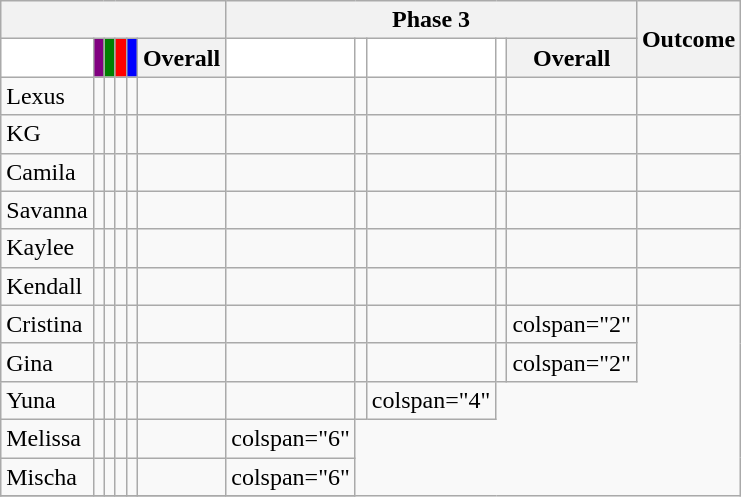<table class="wikitable sortable">
<tr>
<th colspan="6"></th>
<th colspan="5">Phase 3</th>
<th rowspan="2">Outcome</th>
</tr>
<tr>
<th style="background:white;" "text-align:center;"></th>
<th style="background:purple;" "text-align:center;"></th>
<th style="background:green;" "text-align:center;"></th>
<th style="background:red;" "text-align:center;"></th>
<th style="background:blue;" "text-align:center;"></th>
<th style="text-align:center;">Overall</th>
<th style="background:white;" "text-align:center;"></th>
<th style="background:white;" "text-align:center;"></th>
<th style="background:white;" "text-align:center;"></th>
<th style="background:white;" "text-align:center;"></th>
<th style="text-align:center;">Overall</th>
</tr>
<tr>
<td>Lexus</td>
<td></td>
<td></td>
<td></td>
<td></td>
<td></td>
<td></td>
<td></td>
<td></td>
<td></td>
<td></td>
<td></td>
</tr>
<tr>
<td>KG</td>
<td></td>
<td></td>
<td></td>
<td></td>
<td></td>
<td></td>
<td></td>
<td></td>
<td></td>
<td></td>
<td></td>
</tr>
<tr>
<td>Camila</td>
<td></td>
<td></td>
<td></td>
<td></td>
<td></td>
<td></td>
<td></td>
<td></td>
<td></td>
<td></td>
<td></td>
</tr>
<tr>
<td>Savanna</td>
<td></td>
<td></td>
<td></td>
<td></td>
<td></td>
<td></td>
<td></td>
<td></td>
<td></td>
<td></td>
<td></td>
</tr>
<tr>
<td>Kaylee</td>
<td></td>
<td></td>
<td></td>
<td></td>
<td></td>
<td></td>
<td></td>
<td></td>
<td></td>
<td></td>
<td></td>
</tr>
<tr>
<td>Kendall</td>
<td></td>
<td></td>
<td></td>
<td></td>
<td></td>
<td></td>
<td></td>
<td></td>
<td></td>
<td></td>
<td></td>
</tr>
<tr>
<td>Cristina</td>
<td></td>
<td></td>
<td></td>
<td></td>
<td></td>
<td></td>
<td></td>
<td></td>
<td></td>
<td>colspan="2" </td>
</tr>
<tr>
<td>Gina</td>
<td></td>
<td></td>
<td></td>
<td></td>
<td></td>
<td></td>
<td></td>
<td></td>
<td></td>
<td>colspan="2" </td>
</tr>
<tr>
<td>Yuna</td>
<td></td>
<td></td>
<td></td>
<td></td>
<td></td>
<td></td>
<td></td>
<td>colspan="4" </td>
</tr>
<tr>
<td>Melissa</td>
<td></td>
<td></td>
<td></td>
<td></td>
<td></td>
<td>colspan="6" </td>
</tr>
<tr>
<td>Mischa</td>
<td></td>
<td></td>
<td></td>
<td></td>
<td></td>
<td>colspan="6" </td>
</tr>
<tr>
</tr>
</table>
